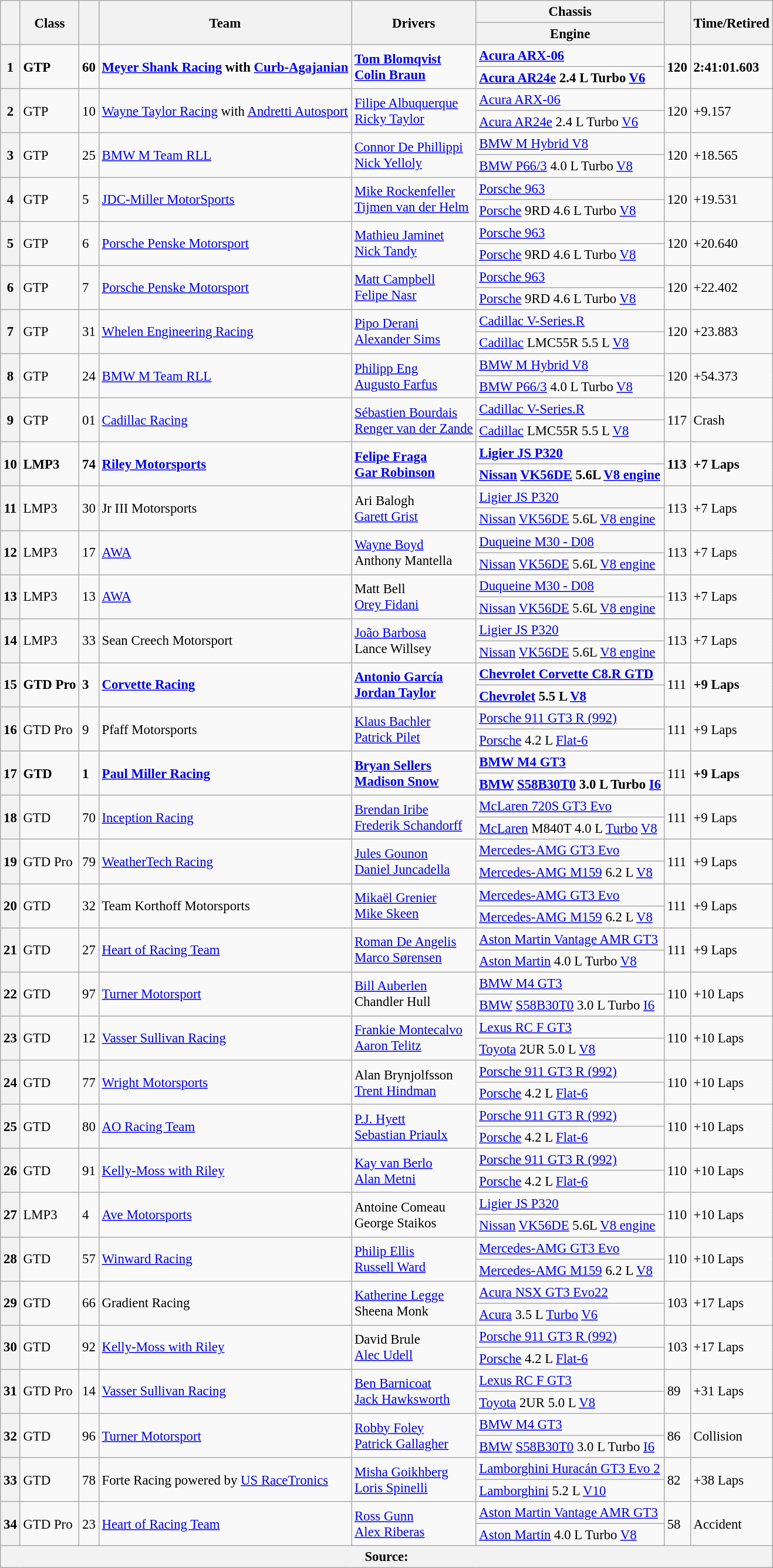<table class="wikitable" style="font-size:95%;">
<tr>
<th rowspan="2"></th>
<th rowspan="2">Class</th>
<th rowspan="2"></th>
<th rowspan="2">Team</th>
<th rowspan="2">Drivers</th>
<th>Chassis</th>
<th rowspan="2"></th>
<th rowspan="2">Time/Retired</th>
</tr>
<tr>
<th>Engine</th>
</tr>
<tr style="font-weight:bold;">
<th rowspan="2">1</th>
<td rowspan="2">GTP</td>
<td rowspan="2">60</td>
<td rowspan="2"> <a href='#'>Meyer Shank Racing</a> with <a href='#'>Curb-Agajanian</a></td>
<td rowspan="2"> <a href='#'>Tom Blomqvist</a><br> <a href='#'>Colin Braun</a></td>
<td><a href='#'>Acura ARX-06</a></td>
<td rowspan="2">120</td>
<td rowspan="2">2:41:01.603</td>
</tr>
<tr style="font-weight:bold;">
<td><a href='#'>Acura AR24e</a> 2.4 L Turbo <a href='#'>V6</a></td>
</tr>
<tr>
<th rowspan="2">2</th>
<td rowspan="2">GTP</td>
<td rowspan="2">10</td>
<td rowspan="2"> <a href='#'>Wayne Taylor Racing</a> with <a href='#'>Andretti Autosport</a></td>
<td rowspan="2"> <a href='#'>Filipe Albuquerque</a><br> <a href='#'>Ricky Taylor</a></td>
<td><a href='#'>Acura ARX-06</a></td>
<td rowspan="2">120</td>
<td rowspan="2">+9.157</td>
</tr>
<tr>
<td><a href='#'>Acura AR24e</a> 2.4 L Turbo <a href='#'>V6</a></td>
</tr>
<tr>
<th rowspan="2">3</th>
<td rowspan="2">GTP</td>
<td rowspan="2">25</td>
<td rowspan="2"> <a href='#'>BMW M Team RLL</a></td>
<td rowspan="2"> <a href='#'>Connor De Phillippi</a><br> <a href='#'>Nick Yelloly</a></td>
<td><a href='#'>BMW M Hybrid V8</a></td>
<td rowspan="2">120</td>
<td rowspan="2">+18.565</td>
</tr>
<tr>
<td><a href='#'>BMW P66/3</a> 4.0 L Turbo <a href='#'>V8</a></td>
</tr>
<tr>
<th rowspan="2">4</th>
<td rowspan="2">GTP</td>
<td rowspan="2">5</td>
<td rowspan="2"> <a href='#'>JDC-Miller MotorSports</a></td>
<td rowspan="2"> <a href='#'>Mike Rockenfeller</a><br> <a href='#'>Tijmen van der Helm</a></td>
<td><a href='#'>Porsche 963</a></td>
<td rowspan="2">120</td>
<td rowspan="2">+19.531</td>
</tr>
<tr>
<td><a href='#'>Porsche</a> 9RD 4.6 L Turbo <a href='#'>V8</a></td>
</tr>
<tr>
<th rowspan="2">5</th>
<td rowspan="2">GTP</td>
<td rowspan="2">6</td>
<td rowspan="2"> <a href='#'>Porsche Penske Motorsport</a></td>
<td rowspan="2"> <a href='#'>Mathieu Jaminet</a><br> <a href='#'>Nick Tandy</a></td>
<td><a href='#'>Porsche 963</a></td>
<td rowspan="2">120</td>
<td rowspan="2">+20.640</td>
</tr>
<tr>
<td><a href='#'>Porsche</a> 9RD 4.6 L Turbo <a href='#'>V8</a></td>
</tr>
<tr>
<th rowspan="2">6</th>
<td rowspan="2">GTP</td>
<td rowspan="2">7</td>
<td rowspan="2"> <a href='#'>Porsche Penske Motorsport</a></td>
<td rowspan="2"> <a href='#'>Matt Campbell</a><br> <a href='#'>Felipe Nasr</a></td>
<td><a href='#'>Porsche 963</a></td>
<td rowspan="2">120</td>
<td rowspan="2">+22.402</td>
</tr>
<tr>
<td><a href='#'>Porsche</a> 9RD 4.6 L Turbo <a href='#'>V8</a></td>
</tr>
<tr>
<th rowspan="2">7</th>
<td rowspan="2">GTP</td>
<td rowspan="2">31</td>
<td rowspan="2"> <a href='#'>Whelen Engineering Racing</a></td>
<td rowspan="2"> <a href='#'>Pipo Derani</a><br> <a href='#'>Alexander Sims</a></td>
<td><a href='#'>Cadillac V-Series.R</a></td>
<td rowspan="2">120</td>
<td rowspan="2">+23.883</td>
</tr>
<tr>
<td><a href='#'>Cadillac</a> LMC55R 5.5 L <a href='#'>V8</a></td>
</tr>
<tr>
<th rowspan="2">8</th>
<td rowspan="2">GTP</td>
<td rowspan="2">24</td>
<td rowspan="2"> <a href='#'>BMW M Team RLL</a></td>
<td rowspan="2"> <a href='#'>Philipp Eng</a><br> <a href='#'>Augusto Farfus</a></td>
<td><a href='#'>BMW M Hybrid V8</a></td>
<td rowspan="2">120</td>
<td rowspan="2">+54.373</td>
</tr>
<tr>
<td><a href='#'>BMW P66/3</a> 4.0 L Turbo <a href='#'>V8</a></td>
</tr>
<tr>
<th rowspan="2">9</th>
<td rowspan="2">GTP</td>
<td rowspan="2">01</td>
<td rowspan="2"> <a href='#'>Cadillac Racing</a></td>
<td rowspan="2"> <a href='#'>Sébastien Bourdais</a><br> <a href='#'>Renger van der Zande</a></td>
<td><a href='#'>Cadillac V-Series.R</a></td>
<td rowspan="2">117</td>
<td rowspan="2">Crash</td>
</tr>
<tr>
<td><a href='#'>Cadillac</a> LMC55R 5.5 L <a href='#'>V8</a></td>
</tr>
<tr style="font-weight:bold;">
<th rowspan="2">10</th>
<td rowspan="2">LMP3</td>
<td rowspan="2">74</td>
<td rowspan="2"> <a href='#'>Riley Motorsports</a></td>
<td rowspan="2"> <a href='#'>Felipe Fraga</a><br> <a href='#'>Gar Robinson</a></td>
<td><a href='#'>Ligier JS P320</a></td>
<td rowspan="2">113</td>
<td rowspan="2">+7 Laps<strong></strong></td>
</tr>
<tr style="font-weight:bold;">
<td><a href='#'>Nissan</a> <a href='#'>VK56DE</a> 5.6L <a href='#'>V8 engine</a></td>
</tr>
<tr>
<th rowspan="2">11</th>
<td rowspan="2">LMP3</td>
<td rowspan="2">30</td>
<td rowspan="2"> Jr III Motorsports</td>
<td rowspan="2"> Ari Balogh<br> <a href='#'>Garett Grist</a></td>
<td><a href='#'>Ligier JS P320</a></td>
<td rowspan="2">113</td>
<td rowspan="2">+7 Laps</td>
</tr>
<tr>
<td><a href='#'>Nissan</a> <a href='#'>VK56DE</a> 5.6L <a href='#'>V8 engine</a></td>
</tr>
<tr>
<th rowspan="2">12</th>
<td rowspan="2">LMP3</td>
<td rowspan="2">17</td>
<td rowspan="2"> <a href='#'>AWA</a></td>
<td rowspan="2"> <a href='#'>Wayne Boyd</a><br> Anthony Mantella</td>
<td><a href='#'>Duqueine M30 - D08</a></td>
<td rowspan="2">113</td>
<td rowspan="2">+7 Laps</td>
</tr>
<tr>
<td><a href='#'>Nissan</a> <a href='#'>VK56DE</a> 5.6L <a href='#'>V8 engine</a></td>
</tr>
<tr>
<th rowspan="2">13</th>
<td rowspan="2">LMP3</td>
<td rowspan="2">13</td>
<td rowspan="2"> <a href='#'>AWA</a></td>
<td rowspan="2"> Matt Bell<br> <a href='#'>Orey Fidani</a></td>
<td><a href='#'>Duqueine M30 - D08</a></td>
<td rowspan="2">113</td>
<td rowspan="2">+7 Laps</td>
</tr>
<tr>
<td><a href='#'>Nissan</a> <a href='#'>VK56DE</a> 5.6L <a href='#'>V8 engine</a></td>
</tr>
<tr>
<th rowspan="2">14</th>
<td rowspan="2">LMP3</td>
<td rowspan="2">33</td>
<td rowspan="2"> Sean Creech Motorsport</td>
<td rowspan="2"> <a href='#'>João Barbosa</a><br> Lance Willsey</td>
<td><a href='#'>Ligier JS P320</a></td>
<td rowspan="2">113</td>
<td rowspan="2">+7 Laps</td>
</tr>
<tr>
<td><a href='#'>Nissan</a> <a href='#'>VK56DE</a> 5.6L <a href='#'>V8 engine</a></td>
</tr>
<tr>
<th rowspan="2">15</th>
<td rowspan="2"><strong>GTD Pro</strong></td>
<td rowspan="2"><strong>3</strong></td>
<td rowspan="2"><strong> <a href='#'>Corvette Racing</a></strong></td>
<td rowspan="2"><strong> <a href='#'>Antonio García</a><br> <a href='#'>Jordan Taylor</a></strong></td>
<td><a href='#'><strong>Chevrolet Corvette C8.R GTD</strong></a></td>
<td rowspan="2">111</td>
<td rowspan="2"><strong>+9 Laps</strong></td>
</tr>
<tr>
<td><strong><a href='#'>Chevrolet</a> 5.5 L <a href='#'>V8</a></strong></td>
</tr>
<tr>
<th rowspan="2">16</th>
<td rowspan="2">GTD Pro</td>
<td rowspan="2">9</td>
<td rowspan="2"> Pfaff Motorsports</td>
<td rowspan="2"> <a href='#'>Klaus Bachler</a><br> <a href='#'>Patrick Pilet</a></td>
<td><a href='#'>Porsche 911 GT3 R (992)</a></td>
<td rowspan="2">111</td>
<td rowspan="2">+9 Laps</td>
</tr>
<tr>
<td><a href='#'>Porsche</a> 4.2 L <a href='#'>Flat-6</a></td>
</tr>
<tr>
<th rowspan="2">17</th>
<td rowspan="2"><strong>GTD</strong></td>
<td rowspan="2"><strong>1</strong></td>
<td rowspan="2"><strong> <a href='#'>Paul Miller Racing</a></strong></td>
<td rowspan="2"><strong> <a href='#'>Bryan Sellers</a><br> <a href='#'>Madison Snow</a></strong></td>
<td><a href='#'><strong>BMW M4 GT3</strong></a></td>
<td rowspan="2">111</td>
<td rowspan="2"><strong>+9 Laps</strong></td>
</tr>
<tr>
<td><strong><a href='#'>BMW</a> <a href='#'>S58B30T0</a> 3.0 L Turbo <a href='#'>I6</a></strong></td>
</tr>
<tr>
<th rowspan="2">18</th>
<td rowspan="2">GTD</td>
<td rowspan="2">70</td>
<td rowspan="2"> <a href='#'>Inception Racing</a></td>
<td rowspan="2"> <a href='#'>Brendan Iribe</a><br> <a href='#'>Frederik Schandorff</a></td>
<td><a href='#'>McLaren 720S GT3 Evo</a></td>
<td rowspan="2">111</td>
<td rowspan="2">+9 Laps</td>
</tr>
<tr>
<td><a href='#'>McLaren</a> M840T 4.0 L <a href='#'>Turbo</a> <a href='#'>V8</a></td>
</tr>
<tr>
<th rowspan="2">19</th>
<td rowspan="2">GTD Pro</td>
<td rowspan="2">79</td>
<td rowspan="2"> <a href='#'>WeatherTech Racing</a></td>
<td rowspan="2"> <a href='#'>Jules Gounon</a><br> <a href='#'>Daniel Juncadella</a></td>
<td><a href='#'>Mercedes-AMG GT3 Evo</a></td>
<td rowspan="2">111</td>
<td rowspan="2">+9 Laps</td>
</tr>
<tr>
<td><a href='#'>Mercedes-AMG M159</a> 6.2 L <a href='#'>V8</a></td>
</tr>
<tr>
<th rowspan="2">20</th>
<td rowspan="2">GTD</td>
<td rowspan="2">32</td>
<td rowspan="2"> Team Korthoff Motorsports</td>
<td rowspan="2"> <a href='#'>Mikaël Grenier</a><br> <a href='#'>Mike Skeen</a></td>
<td><a href='#'>Mercedes-AMG GT3 Evo</a></td>
<td rowspan="2">111</td>
<td rowspan="2">+9 Laps</td>
</tr>
<tr>
<td><a href='#'>Mercedes-AMG M159</a> 6.2 L <a href='#'>V8</a></td>
</tr>
<tr>
<th rowspan="2">21</th>
<td rowspan="2">GTD</td>
<td rowspan="2">27</td>
<td rowspan="2"> <a href='#'>Heart of Racing Team</a></td>
<td rowspan="2"> <a href='#'>Roman De Angelis</a><br> <a href='#'>Marco Sørensen</a></td>
<td><a href='#'>Aston Martin Vantage AMR GT3</a></td>
<td rowspan="2">111</td>
<td rowspan="2">+9 Laps</td>
</tr>
<tr>
<td><a href='#'>Aston Martin</a> 4.0 L Turbo <a href='#'>V8</a></td>
</tr>
<tr>
<th rowspan="2">22</th>
<td rowspan="2">GTD</td>
<td rowspan="2">97</td>
<td rowspan="2"> <a href='#'>Turner Motorsport</a></td>
<td rowspan="2"> <a href='#'>Bill Auberlen</a><br> Chandler Hull</td>
<td><a href='#'>BMW M4 GT3</a></td>
<td rowspan="2">110</td>
<td rowspan="2">+10 Laps</td>
</tr>
<tr>
<td><a href='#'>BMW</a> <a href='#'>S58B30T0</a> 3.0 L Turbo <a href='#'>I6</a></td>
</tr>
<tr>
<th rowspan="2">23</th>
<td rowspan="2">GTD</td>
<td rowspan="2">12</td>
<td rowspan="2"> <a href='#'>Vasser Sullivan Racing</a></td>
<td rowspan="2"> <a href='#'>Frankie Montecalvo</a><br> <a href='#'>Aaron Telitz</a></td>
<td><a href='#'>Lexus RC F GT3</a></td>
<td rowspan="2">110</td>
<td rowspan="2">+10 Laps</td>
</tr>
<tr>
<td><a href='#'>Toyota</a> 2UR 5.0 L <a href='#'>V8</a></td>
</tr>
<tr>
<th rowspan="2">24</th>
<td rowspan="2">GTD</td>
<td rowspan="2">77</td>
<td rowspan="2"> <a href='#'>Wright Motorsports</a></td>
<td rowspan="2"> Alan Brynjolfsson<br> <a href='#'>Trent Hindman</a></td>
<td><a href='#'>Porsche 911 GT3 R (992)</a></td>
<td rowspan="2">110</td>
<td rowspan="2">+10 Laps</td>
</tr>
<tr>
<td><a href='#'>Porsche</a> 4.2 L <a href='#'>Flat-6</a></td>
</tr>
<tr>
<th rowspan="2">25</th>
<td rowspan="2">GTD</td>
<td rowspan="2">80</td>
<td rowspan="2"> <a href='#'>AO Racing Team</a></td>
<td rowspan="2"> <a href='#'>P.J. Hyett</a><br> <a href='#'>Sebastian Priaulx</a></td>
<td><a href='#'>Porsche 911 GT3 R (992)</a></td>
<td rowspan="2">110</td>
<td rowspan="2">+10 Laps</td>
</tr>
<tr>
<td><a href='#'>Porsche</a> 4.2 L <a href='#'>Flat-6</a></td>
</tr>
<tr>
<th rowspan="2">26</th>
<td rowspan="2">GTD</td>
<td rowspan="2">91</td>
<td rowspan="2"> <a href='#'>Kelly-Moss with Riley</a></td>
<td rowspan="2"> <a href='#'>Kay van Berlo</a><br> <a href='#'>Alan Metni</a></td>
<td><a href='#'>Porsche 911 GT3 R (992)</a></td>
<td rowspan="2">110</td>
<td rowspan="2">+10 Laps</td>
</tr>
<tr>
<td><a href='#'>Porsche</a> 4.2 L <a href='#'>Flat-6</a></td>
</tr>
<tr>
<th rowspan="2">27</th>
<td rowspan="2">LMP3</td>
<td rowspan="2">4</td>
<td rowspan="2"> <a href='#'>Ave Motorsports</a></td>
<td rowspan="2"> Antoine Comeau<br> George Staikos</td>
<td><a href='#'>Ligier JS P320</a></td>
<td rowspan="2">110</td>
<td rowspan="2">+10 Laps</td>
</tr>
<tr>
<td><a href='#'>Nissan</a> <a href='#'>VK56DE</a> 5.6L <a href='#'>V8 engine</a></td>
</tr>
<tr>
<th rowspan="2">28</th>
<td rowspan="2">GTD</td>
<td rowspan="2">57</td>
<td rowspan="2"> <a href='#'>Winward Racing</a></td>
<td rowspan="2"> <a href='#'>Philip Ellis</a><br> <a href='#'>Russell Ward</a></td>
<td><a href='#'>Mercedes-AMG GT3 Evo</a></td>
<td rowspan="2">110</td>
<td rowspan="2">+10 Laps</td>
</tr>
<tr>
<td><a href='#'>Mercedes-AMG M159</a> 6.2 L <a href='#'>V8</a></td>
</tr>
<tr>
<th rowspan="2">29</th>
<td rowspan="2">GTD</td>
<td rowspan="2">66</td>
<td rowspan="2"> Gradient Racing</td>
<td rowspan="2"> <a href='#'>Katherine Legge</a><br> Sheena Monk</td>
<td><a href='#'>Acura NSX GT3 Evo22</a></td>
<td rowspan="2">103</td>
<td rowspan="2">+17 Laps</td>
</tr>
<tr>
<td><a href='#'>Acura</a> 3.5 L <a href='#'>Turbo</a> <a href='#'>V6</a></td>
</tr>
<tr>
<th rowspan="2">30</th>
<td rowspan="2">GTD</td>
<td rowspan="2">92</td>
<td rowspan="2"> <a href='#'>Kelly-Moss with Riley</a></td>
<td rowspan="2"> David Brule<br> <a href='#'>Alec Udell</a></td>
<td><a href='#'>Porsche 911 GT3 R (992)</a></td>
<td rowspan="2">103</td>
<td rowspan="2">+17 Laps</td>
</tr>
<tr>
<td><a href='#'>Porsche</a> 4.2 L <a href='#'>Flat-6</a></td>
</tr>
<tr>
<th rowspan="2">31</th>
<td rowspan="2">GTD Pro</td>
<td rowspan="2">14</td>
<td rowspan="2"> <a href='#'>Vasser Sullivan Racing</a></td>
<td rowspan="2"> <a href='#'>Ben Barnicoat</a><br> <a href='#'>Jack Hawksworth</a></td>
<td><a href='#'>Lexus RC F GT3</a></td>
<td rowspan="2">89</td>
<td rowspan="2">+31 Laps</td>
</tr>
<tr>
<td><a href='#'>Toyota</a> 2UR 5.0 L <a href='#'>V8</a></td>
</tr>
<tr>
<th rowspan="2">32</th>
<td rowspan="2">GTD</td>
<td rowspan="2">96</td>
<td rowspan="2"> <a href='#'>Turner Motorsport</a></td>
<td rowspan="2"> <a href='#'>Robby Foley</a><br> <a href='#'>Patrick Gallagher</a></td>
<td><a href='#'>BMW M4 GT3</a></td>
<td rowspan="2">86</td>
<td rowspan="2">Collision</td>
</tr>
<tr>
<td><a href='#'>BMW</a> <a href='#'>S58B30T0</a> 3.0 L Turbo <a href='#'>I6</a></td>
</tr>
<tr>
<th rowspan="2">33</th>
<td rowspan="2">GTD</td>
<td rowspan="2">78</td>
<td rowspan="2"> Forte Racing powered by <a href='#'>US RaceTronics</a></td>
<td rowspan="2"> <a href='#'>Misha Goikhberg</a><br> <a href='#'>Loris Spinelli</a></td>
<td><a href='#'>Lamborghini Huracán GT3 Evo 2</a></td>
<td rowspan="2">82</td>
<td rowspan="2">+38 Laps</td>
</tr>
<tr>
<td><a href='#'>Lamborghini</a> 5.2 L <a href='#'>V10</a></td>
</tr>
<tr>
<th rowspan="2">34</th>
<td rowspan="2">GTD Pro</td>
<td rowspan="2">23</td>
<td rowspan="2"> <a href='#'>Heart of Racing Team</a></td>
<td rowspan="2"> <a href='#'>Ross Gunn</a><br> <a href='#'>Alex Riberas</a></td>
<td><a href='#'>Aston Martin Vantage AMR GT3</a></td>
<td rowspan="2">58</td>
<td rowspan="2">Accident</td>
</tr>
<tr>
<td><a href='#'>Aston Martin</a> 4.0 L Turbo <a href='#'>V8</a></td>
</tr>
<tr>
<th colspan="8">Source:</th>
</tr>
</table>
